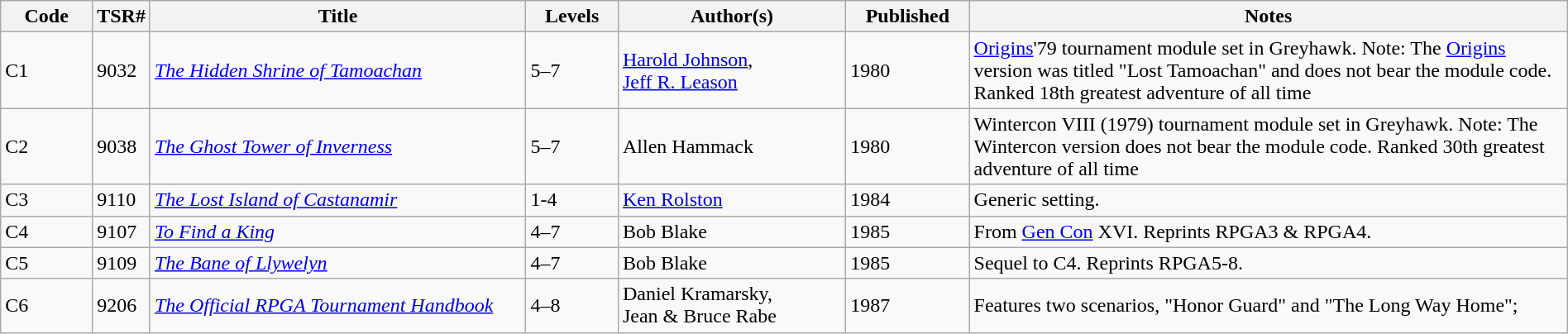<table class="wikitable" style="width: 100%">
<tr>
<th scope="col" style="width: 6%;">Code</th>
<th>TSR#</th>
<th scope="col" style="width: 25%;">Title</th>
<th scope="col" style="width: 6%;">Levels</th>
<th scope="col" style="width: 15%;">Author(s)</th>
<th scope="col" style="width: 8%;">Published</th>
<th scope="col" style="width: 40%;">Notes</th>
</tr>
<tr>
<td>C1</td>
<td>9032</td>
<td><em><a href='#'>The Hidden Shrine of Tamoachan</a></em></td>
<td>5–7</td>
<td><a href='#'>Harold Johnson</a>,<br><a href='#'>Jeff R. Leason</a></td>
<td>1980</td>
<td><a href='#'>Origins</a>'79 tournament module set in Greyhawk. Note: The <a href='#'>Origins</a> version was titled "Lost Tamoachan" and does not bear the module code. Ranked 18th greatest adventure of all time</td>
</tr>
<tr>
<td>C2</td>
<td>9038</td>
<td><em><a href='#'>The Ghost Tower of Inverness</a></em></td>
<td>5–7</td>
<td>Allen Hammack</td>
<td>1980</td>
<td>Wintercon VIII (1979) tournament module set in Greyhawk. Note: The Wintercon version does not bear the module code. Ranked 30th greatest adventure of all time</td>
</tr>
<tr>
<td>C3</td>
<td>9110</td>
<td><em><a href='#'>The Lost Island of Castanamir</a></em></td>
<td>1-4</td>
<td><a href='#'>Ken Rolston</a></td>
<td>1984</td>
<td>Generic setting.</td>
</tr>
<tr>
<td>C4</td>
<td>9107</td>
<td><em><a href='#'>To Find a King</a></em></td>
<td>4–7</td>
<td>Bob Blake</td>
<td>1985</td>
<td>From <a href='#'>Gen Con</a> XVI. Reprints RPGA3 & RPGA4.</td>
</tr>
<tr>
<td>C5</td>
<td>9109</td>
<td><em><a href='#'>The Bane of Llywelyn</a></em></td>
<td>4–7</td>
<td>Bob Blake</td>
<td>1985</td>
<td>Sequel to C4. Reprints RPGA5-8.</td>
</tr>
<tr>
<td>C6</td>
<td>9206</td>
<td><em><a href='#'>The Official RPGA Tournament Handbook</a></em></td>
<td>4–8</td>
<td>Daniel Kramarsky,<br>Jean & Bruce Rabe</td>
<td>1987</td>
<td>Features two scenarios, "Honor Guard" and "The Long Way Home";</td>
</tr>
</table>
